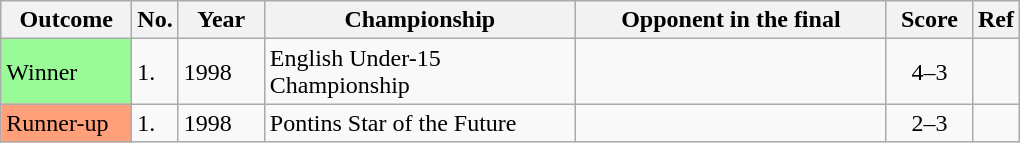<table class="wikitable sortable">
<tr>
<th scope="col" style="width:80px;">Outcome</th>
<th scope="col" style="width:20px;">No.</th>
<th scope="col" style="width:50px;">Year</th>
<th scope="col" style="width:200px;">Championship</th>
<th scope="col" style="width:200px;">Opponent in the final</th>
<th scope="col" style="width:50px;">Score</th>
<th scope="col" style="width:20px;">Ref</th>
</tr>
<tr>
<td style="background:#98FB98">Winner</td>
<td>1.</td>
<td>1998</td>
<td>English Under-15 Championship</td>
<td> </td>
<td align="center">4–3</td>
<td></td>
</tr>
<tr>
<td style="background:#ffa07a;">Runner-up</td>
<td>1.</td>
<td>1998</td>
<td>Pontins Star of the Future</td>
<td> </td>
<td align="center">2–3</td>
<td></td>
</tr>
</table>
